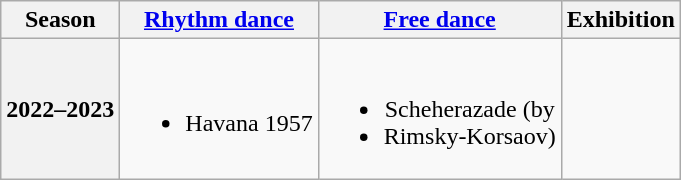<table class=wikitable style=text-align:center>
<tr>
<th>Season</th>
<th><a href='#'>Rhythm dance</a></th>
<th><a href='#'>Free dance</a></th>
<th>Exhibition</th>
</tr>
<tr>
<th>2022–2023</th>
<td><br><ul><li>Havana 1957 <br> </li></ul></td>
<td><br><ul><li>Scheherazade (by</li><li>Rimsky-Korsaov)</li></ul></td>
<td></td>
</tr>
</table>
